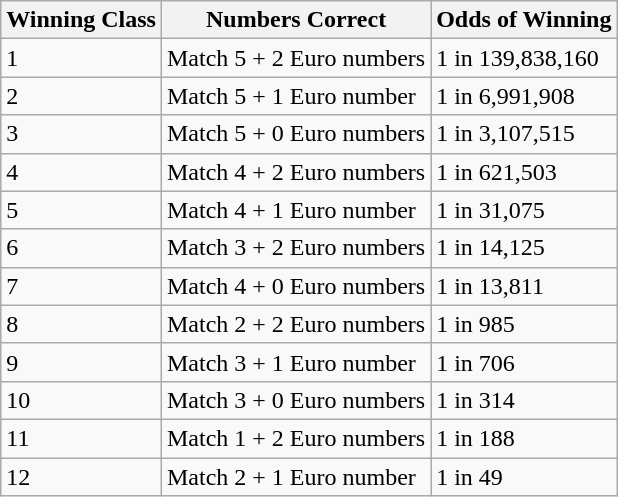<table class="wikitable">
<tr>
<th>Winning Class</th>
<th>Numbers Correct</th>
<th>Odds of Winning</th>
</tr>
<tr>
<td>1</td>
<td>Match 5 + 2 Euro numbers</td>
<td>1 in 139,838,160</td>
</tr>
<tr>
<td>2</td>
<td>Match 5 + 1 Euro number</td>
<td>1 in 6,991,908</td>
</tr>
<tr>
<td>3</td>
<td>Match 5 + 0 Euro numbers</td>
<td>1 in 3,107,515</td>
</tr>
<tr>
<td>4</td>
<td>Match 4 + 2 Euro numbers</td>
<td>1 in 621,503</td>
</tr>
<tr>
<td>5</td>
<td>Match 4 + 1 Euro number</td>
<td>1 in 31,075</td>
</tr>
<tr>
<td>6</td>
<td>Match 3 + 2 Euro numbers</td>
<td>1 in 14,125</td>
</tr>
<tr>
<td>7</td>
<td>Match 4 + 0 Euro numbers</td>
<td>1 in 13,811</td>
</tr>
<tr>
<td>8</td>
<td>Match 2 + 2 Euro numbers</td>
<td>1 in 985</td>
</tr>
<tr>
<td>9</td>
<td>Match 3 + 1 Euro number</td>
<td>1 in 706</td>
</tr>
<tr>
<td>10</td>
<td>Match 3 + 0 Euro numbers</td>
<td>1 in 314</td>
</tr>
<tr>
<td>11</td>
<td>Match 1 + 2 Euro numbers</td>
<td>1 in 188</td>
</tr>
<tr>
<td>12</td>
<td>Match 2 + 1 Euro number</td>
<td>1 in 49</td>
</tr>
</table>
